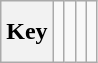<table class="wikitable" style="height:2.6em">
<tr>
<th>Key</th>
<td></td>
<td></td>
<td></td>
<td></td>
</tr>
</table>
